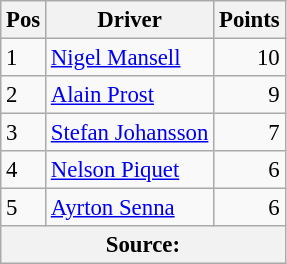<table class="wikitable" style="font-size: 95%;">
<tr>
<th>Pos</th>
<th>Driver</th>
<th>Points</th>
</tr>
<tr>
<td>1</td>
<td> <a href='#'>Nigel Mansell</a></td>
<td align="right">10</td>
</tr>
<tr>
<td>2</td>
<td> <a href='#'>Alain Prost</a></td>
<td align="right">9</td>
</tr>
<tr>
<td>3</td>
<td> <a href='#'>Stefan Johansson</a></td>
<td align="right">7</td>
</tr>
<tr>
<td>4</td>
<td> <a href='#'>Nelson Piquet</a></td>
<td align="right">6</td>
</tr>
<tr>
<td>5</td>
<td> <a href='#'>Ayrton Senna</a></td>
<td align="right">6</td>
</tr>
<tr>
<th colspan=4>Source: </th>
</tr>
</table>
